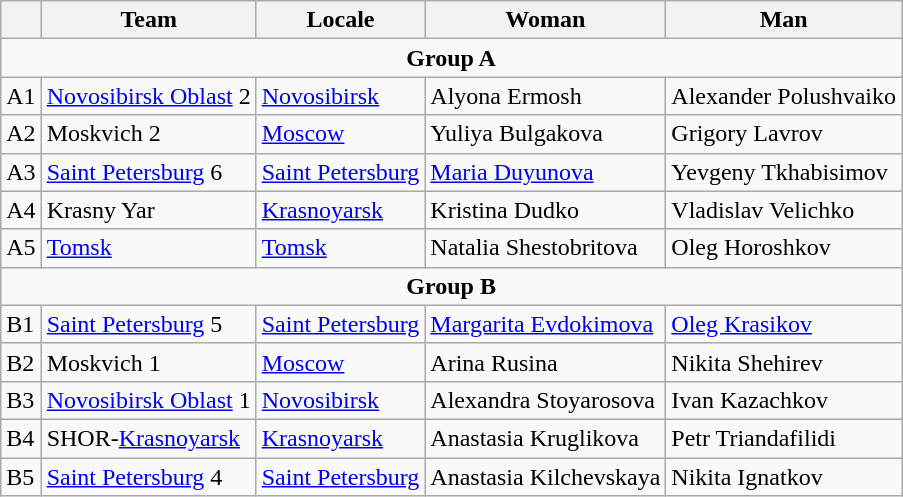<table class="wikitable">
<tr>
<th></th>
<th>Team</th>
<th>Locale</th>
<th>Woman</th>
<th>Man</th>
</tr>
<tr>
<td colspan="5" style="text-align:center;"><strong>Group A</strong></td>
</tr>
<tr>
<td>A1</td>
<td><a href='#'>Novosibirsk Oblast</a> 2</td>
<td><a href='#'>Novosibirsk</a></td>
<td>Alyona Ermosh</td>
<td>Alexander Polushvaiko</td>
</tr>
<tr>
<td>A2</td>
<td>Moskvich 2</td>
<td><a href='#'>Moscow</a></td>
<td>Yuliya Bulgakova</td>
<td>Grigory Lavrov</td>
</tr>
<tr>
<td>A3</td>
<td><a href='#'>Saint Petersburg</a> 6</td>
<td><a href='#'>Saint Petersburg</a></td>
<td><a href='#'>Maria Duyunova</a></td>
<td>Yevgeny Tkhabisimov</td>
</tr>
<tr>
<td>A4</td>
<td>Krasny Yar</td>
<td><a href='#'>Krasnoyarsk</a></td>
<td>Kristina Dudko</td>
<td>Vladislav Velichko</td>
</tr>
<tr>
<td>A5</td>
<td><a href='#'>Tomsk</a></td>
<td><a href='#'>Tomsk</a></td>
<td>Natalia Shestobritova</td>
<td>Oleg Horoshkov</td>
</tr>
<tr>
<td colspan="5" style="text-align:center;"><strong>Group B</strong></td>
</tr>
<tr>
<td>B1</td>
<td><a href='#'>Saint Petersburg</a> 5</td>
<td><a href='#'>Saint Petersburg</a></td>
<td><a href='#'>Margarita Evdokimova</a></td>
<td><a href='#'>Oleg Krasikov</a></td>
</tr>
<tr>
<td>B2</td>
<td>Moskvich 1</td>
<td><a href='#'>Moscow</a></td>
<td>Arina Rusina</td>
<td>Nikita Shehirev</td>
</tr>
<tr>
<td>B3</td>
<td><a href='#'>Novosibirsk Oblast</a> 1</td>
<td><a href='#'>Novosibirsk</a></td>
<td>Alexandra Stoyarosova</td>
<td>Ivan Kazachkov</td>
</tr>
<tr>
<td>B4</td>
<td>SHOR-<a href='#'>Krasnoyarsk</a></td>
<td><a href='#'>Krasnoyarsk</a></td>
<td>Anastasia Kruglikova</td>
<td>Petr Triandafilidi</td>
</tr>
<tr>
<td>B5</td>
<td><a href='#'>Saint Petersburg</a> 4</td>
<td><a href='#'>Saint Petersburg</a></td>
<td>Anastasia Kilchevskaya</td>
<td>Nikita Ignatkov</td>
</tr>
</table>
